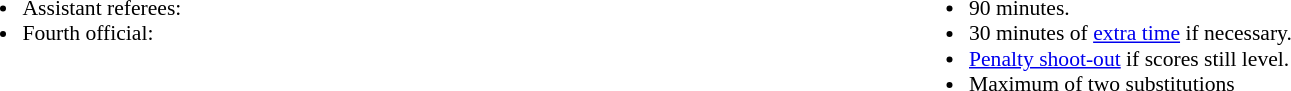<table style="width:100%; font-size:90%">
<tr>
<td style="width:50%; vertical-align:top"><br><ul><li>Assistant referees:</li><li>Fourth official:</li></ul></td>
<td style="width:50%; vertical-align:top"><br><ul><li>90 minutes.</li><li>30 minutes of <a href='#'>extra time</a> if necessary.</li><li><a href='#'>Penalty shoot-out</a> if scores still level.</li><li>Maximum of two substitutions</li></ul></td>
</tr>
</table>
